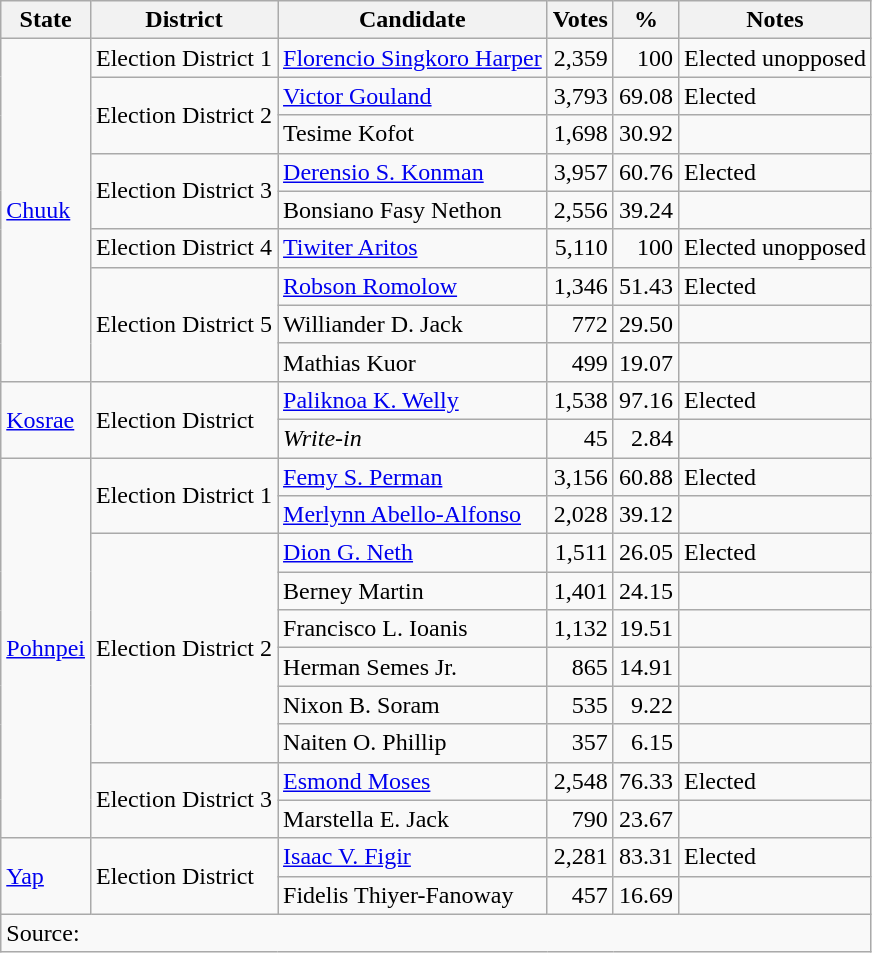<table class=wikitable style=text-align:right>
<tr>
<th>State</th>
<th>District</th>
<th>Candidate</th>
<th>Votes</th>
<th>%</th>
<th>Notes</th>
</tr>
<tr>
<td rowspan=9 align=left><a href='#'>Chuuk</a></td>
<td>Election District 1</td>
<td align=left><a href='#'>Florencio Singkoro Harper</a></td>
<td>2,359</td>
<td>100</td>
<td align=left>Elected unopposed</td>
</tr>
<tr>
<td rowspan=2 align=left>Election District 2</td>
<td align=left><a href='#'>Victor Gouland</a></td>
<td>3,793</td>
<td>69.08</td>
<td align=left>Elected</td>
</tr>
<tr>
<td align=left>Tesime Kofot</td>
<td>1,698</td>
<td>30.92</td>
<td></td>
</tr>
<tr>
<td rowspan=2 align=left>Election District 3</td>
<td align=left><a href='#'>Derensio S. Konman</a></td>
<td>3,957</td>
<td>60.76</td>
<td align=left>Elected</td>
</tr>
<tr>
<td align=left>Bonsiano Fasy Nethon</td>
<td>2,556</td>
<td>39.24</td>
<td></td>
</tr>
<tr>
<td align=left>Election District 4</td>
<td align=left><a href='#'>Tiwiter Aritos</a></td>
<td>5,110</td>
<td>100</td>
<td align=left>Elected unopposed</td>
</tr>
<tr>
<td rowspan=3 align=left>Election District 5</td>
<td align=left><a href='#'>Robson Romolow</a></td>
<td>1,346</td>
<td>51.43</td>
<td align=left>Elected</td>
</tr>
<tr>
<td align=left>Williander D. Jack</td>
<td>772</td>
<td>29.50</td>
<td></td>
</tr>
<tr>
<td align=left>Mathias Kuor</td>
<td>499</td>
<td>19.07</td>
<td></td>
</tr>
<tr>
<td rowspan=2 align=left><a href='#'>Kosrae</a></td>
<td rowspan=2 align=left>Election District</td>
<td align=left><a href='#'>Paliknoa K. Welly</a></td>
<td>1,538</td>
<td>97.16</td>
<td align=left>Elected</td>
</tr>
<tr>
<td align=left><em>Write-in</em></td>
<td>45</td>
<td>2.84</td>
<td></td>
</tr>
<tr>
<td rowspan=10><a href='#'>Pohnpei</a></td>
<td rowspan=2 align=left>Election District 1</td>
<td align=left><a href='#'>Femy S. Perman</a></td>
<td>3,156</td>
<td>60.88</td>
<td align=left>Elected</td>
</tr>
<tr>
<td align=left><a href='#'>Merlynn Abello-Alfonso</a></td>
<td>2,028</td>
<td>39.12</td>
<td></td>
</tr>
<tr>
<td rowspan=6 align=left>Election District 2</td>
<td align=left><a href='#'>Dion G. Neth</a></td>
<td>1,511</td>
<td>26.05</td>
<td align=left>Elected</td>
</tr>
<tr>
<td align=left>Berney Martin</td>
<td>1,401</td>
<td>24.15</td>
<td></td>
</tr>
<tr>
<td align=left>Francisco L. Ioanis</td>
<td>1,132</td>
<td>19.51</td>
<td></td>
</tr>
<tr>
<td align=left>Herman Semes Jr.</td>
<td>865</td>
<td>14.91</td>
<td></td>
</tr>
<tr>
<td align=left>Nixon B. Soram</td>
<td>535</td>
<td>9.22</td>
<td></td>
</tr>
<tr>
<td align=left>Naiten O. Phillip</td>
<td>357</td>
<td>6.15</td>
<td></td>
</tr>
<tr>
<td rowspan=2 align=left>Election District 3</td>
<td align=left><a href='#'>Esmond Moses</a></td>
<td>2,548</td>
<td>76.33</td>
<td align=left>Elected</td>
</tr>
<tr>
<td align=left>Marstella E. Jack</td>
<td>790</td>
<td>23.67</td>
<td></td>
</tr>
<tr>
<td rowspan=2 align=left><a href='#'>Yap</a></td>
<td rowspan=2 align=left>Election District</td>
<td align=left><a href='#'>Isaac V. Figir</a></td>
<td>2,281</td>
<td>83.31</td>
<td align=left>Elected</td>
</tr>
<tr>
<td align=left>Fidelis Thiyer-Fanoway</td>
<td>457</td>
<td>16.69</td>
<td></td>
</tr>
<tr>
<td colspan=6 align=left>Source: </td>
</tr>
</table>
